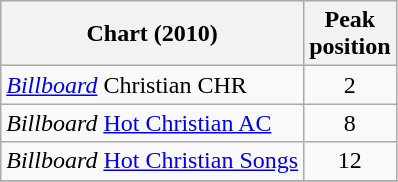<table class="wikitable">
<tr>
<th>Chart (2010)</th>
<th>Peak<br>position</th>
</tr>
<tr>
<td><em><a href='#'>Billboard</a></em> Christian CHR</td>
<td align="center">2</td>
</tr>
<tr>
<td><em>Billboard</em> <a href='#'>Hot Christian AC</a></td>
<td align="center">8</td>
</tr>
<tr>
<td><em>Billboard</em> <a href='#'>Hot Christian Songs</a></td>
<td align="center">12</td>
</tr>
<tr>
</tr>
</table>
